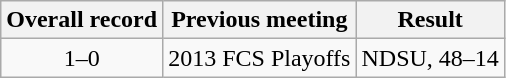<table class="wikitable">
<tr align="center">
<th>Overall record</th>
<th>Previous meeting</th>
<th>Result</th>
</tr>
<tr align="center">
<td>1–0</td>
<td>2013 FCS Playoffs</td>
<td>NDSU, 48–14</td>
</tr>
</table>
